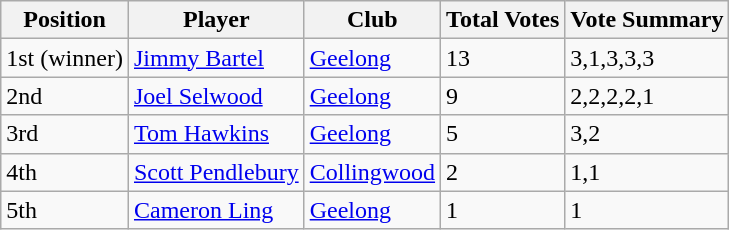<table class="wikitable">
<tr>
<th>Position</th>
<th>Player</th>
<th>Club</th>
<th>Total Votes</th>
<th>Vote Summary</th>
</tr>
<tr>
<td>1st (winner)</td>
<td><a href='#'>Jimmy Bartel</a></td>
<td><a href='#'>Geelong</a></td>
<td>13</td>
<td>3,1,3,3,3</td>
</tr>
<tr>
<td>2nd</td>
<td><a href='#'>Joel Selwood</a></td>
<td><a href='#'>Geelong</a></td>
<td>9</td>
<td>2,2,2,2,1</td>
</tr>
<tr>
<td>3rd</td>
<td><a href='#'>Tom Hawkins</a></td>
<td><a href='#'>Geelong</a></td>
<td>5</td>
<td>3,2</td>
</tr>
<tr>
<td>4th</td>
<td><a href='#'>Scott Pendlebury</a></td>
<td><a href='#'>Collingwood</a></td>
<td>2</td>
<td>1,1</td>
</tr>
<tr>
<td>5th</td>
<td><a href='#'>Cameron Ling</a></td>
<td><a href='#'>Geelong</a></td>
<td>1</td>
<td>1</td>
</tr>
</table>
